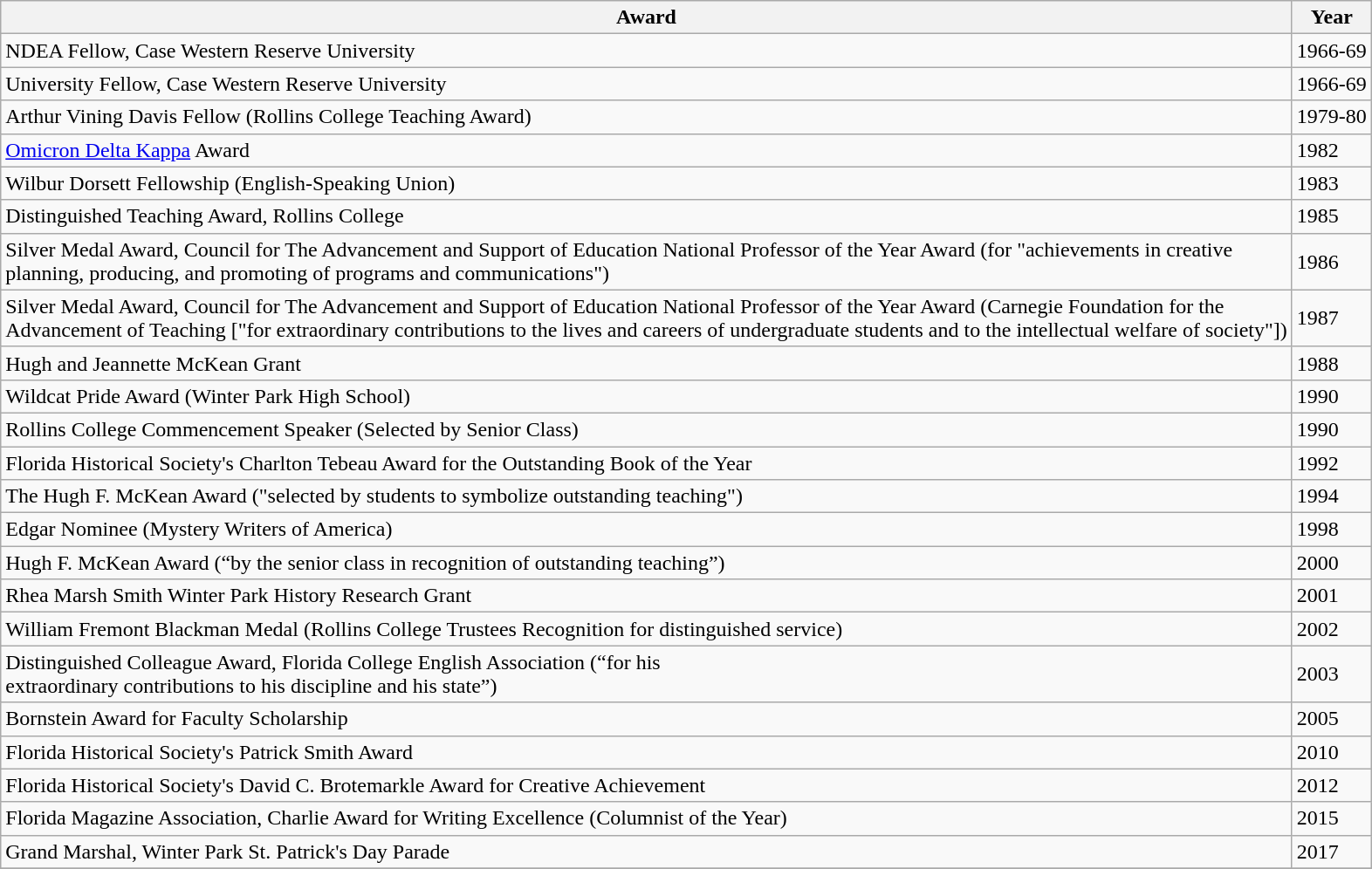<table class="wikitable sortable">
<tr>
<th>Award</th>
<th>Year</th>
</tr>
<tr>
<td>NDEA Fellow, Case Western Reserve University</td>
<td>1966-69</td>
</tr>
<tr>
<td>University Fellow, Case Western Reserve University</td>
<td>1966-69</td>
</tr>
<tr>
<td>Arthur Vining Davis Fellow (Rollins College Teaching Award)</td>
<td>1979-80</td>
</tr>
<tr>
<td><a href='#'>Omicron Delta Kappa</a> Award</td>
<td>1982</td>
</tr>
<tr>
<td>Wilbur Dorsett Fellowship (English-Speaking Union)</td>
<td>1983</td>
</tr>
<tr>
<td>Distinguished Teaching Award, Rollins College</td>
<td>1985</td>
</tr>
<tr>
<td>Silver Medal Award, Council for The Advancement and Support of Education National Professor of the Year Award (for "achievements in creative<br>planning, producing, and promoting of programs and communications")</td>
<td>1986</td>
</tr>
<tr>
<td>Silver Medal Award, Council for The Advancement and Support of Education National Professor of the Year Award (Carnegie Foundation for the<br>Advancement of Teaching ["for extraordinary contributions to the lives and careers of undergraduate students and to the intellectual welfare 
of society"])</td>
<td>1987</td>
</tr>
<tr>
<td>Hugh and Jeannette McKean Grant</td>
<td>1988</td>
</tr>
<tr>
<td>Wildcat Pride Award (Winter Park High School)</td>
<td>1990</td>
</tr>
<tr>
<td>Rollins College Commencement Speaker (Selected by Senior Class)</td>
<td>1990</td>
</tr>
<tr>
<td>Florida Historical Society's Charlton Tebeau Award for the Outstanding Book of the Year</td>
<td>1992</td>
</tr>
<tr>
<td>The Hugh F. McKean Award ("selected by students to symbolize outstanding teaching")</td>
<td>1994</td>
</tr>
<tr>
<td>Edgar Nominee (Mystery Writers of America)</td>
<td>1998</td>
</tr>
<tr>
<td>Hugh F. McKean Award (“by the senior class in recognition of outstanding teaching”)</td>
<td>2000</td>
</tr>
<tr>
<td>Rhea Marsh Smith Winter Park History Research Grant</td>
<td>2001</td>
</tr>
<tr>
<td>William Fremont Blackman Medal (Rollins College Trustees Recognition for distinguished service)</td>
<td>2002</td>
</tr>
<tr>
<td>Distinguished Colleague Award, Florida College English Association (“for his<br>extraordinary contributions to his discipline and his state”)</td>
<td>2003</td>
</tr>
<tr>
<td>Bornstein Award for Faculty Scholarship</td>
<td>2005</td>
</tr>
<tr>
<td>Florida Historical Society's Patrick Smith Award</td>
<td>2010</td>
</tr>
<tr>
<td>Florida Historical Society's David C. Brotemarkle Award for Creative Achievement</td>
<td>2012</td>
</tr>
<tr>
<td>Florida Magazine Association, Charlie Award for Writing Excellence (Columnist of the Year)</td>
<td>2015</td>
</tr>
<tr>
<td>Grand Marshal, Winter Park St. Patrick's Day Parade</td>
<td>2017</td>
</tr>
<tr>
</tr>
</table>
